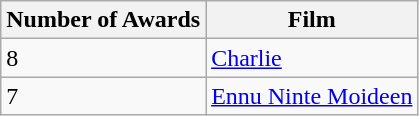<table class="wikitable sortable">
<tr>
<th style=;>Number of Awards</th>
<th style=;>Film</th>
</tr>
<tr>
<td>8</td>
<td><a href='#'>Charlie</a></td>
</tr>
<tr>
<td>7</td>
<td><a href='#'>Ennu Ninte Moideen</a></td>
</tr>
</table>
